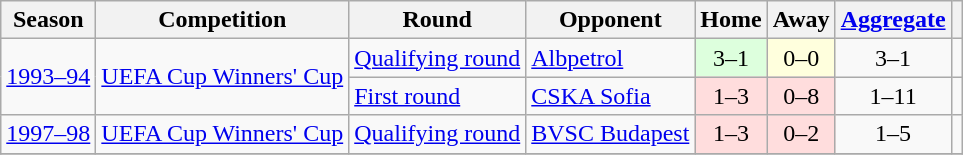<table class="wikitable">
<tr>
<th>Season</th>
<th>Competition</th>
<th>Round</th>
<th>Opponent</th>
<th>Home</th>
<th>Away</th>
<th><a href='#'>Aggregate</a></th>
<th></th>
</tr>
<tr>
<td rowspan="2"><a href='#'>1993–94</a></td>
<td rowspan="2"><a href='#'>UEFA Cup Winners' Cup</a></td>
<td><a href='#'>Qualifying round</a></td>
<td> <a href='#'>Albpetrol</a></td>
<td bgcolor="#ddffdd" style="text-align:center;">3–1</td>
<td bgcolor="#ffffdd" style="text-align:center;">0–0</td>
<td style="text-align:center;">3–1</td>
<td></td>
</tr>
<tr>
<td><a href='#'>First round</a></td>
<td> <a href='#'>CSKA Sofia</a></td>
<td bgcolor="#ffdddd" style="text-align:center;">1–3</td>
<td bgcolor="#ffdddd" style="text-align:center;">0–8</td>
<td style="text-align:center;">1–11</td>
<td></td>
</tr>
<tr>
<td><a href='#'>1997–98</a></td>
<td><a href='#'>UEFA Cup Winners' Cup</a></td>
<td><a href='#'>Qualifying round</a></td>
<td> <a href='#'>BVSC Budapest</a></td>
<td bgcolor="#ffdddd" style="text-align:center;">1–3</td>
<td bgcolor="#ffdddd" style="text-align:center;">0–2</td>
<td style="text-align:center;">1–5</td>
<td></td>
</tr>
<tr>
</tr>
</table>
